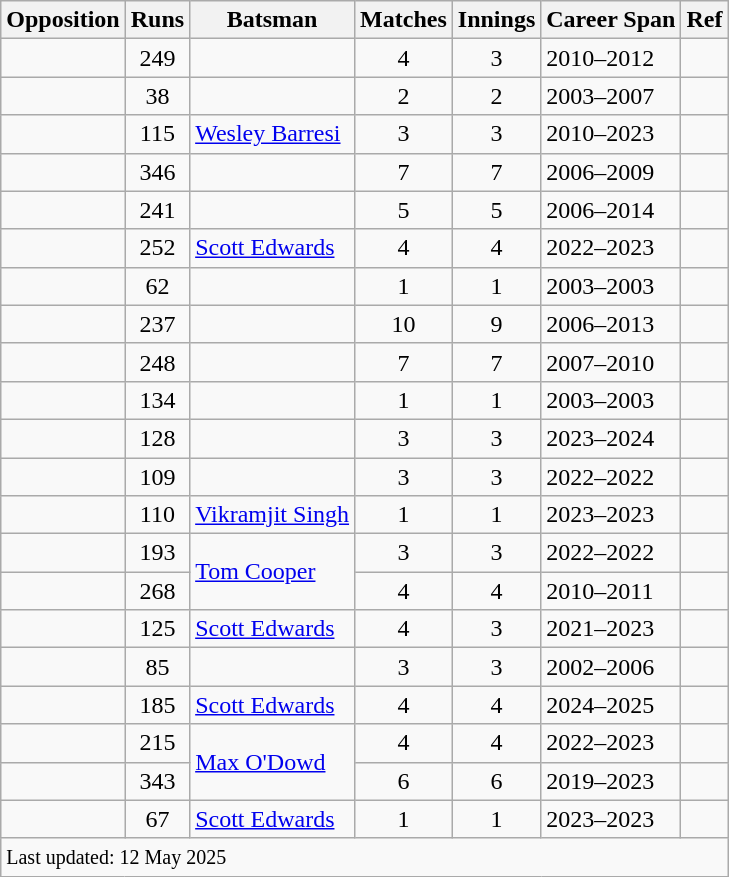<table class="wikitable plainrowheaders sortable">
<tr>
<th scope="col">Opposition</th>
<th scope="col">Runs</th>
<th scope="col">Batsman</th>
<th scope="col">Matches</th>
<th scope="col">Innings</th>
<th scope="col">Career Span</th>
<th scope="col">Ref</th>
</tr>
<tr>
<td></td>
<td scope=row style=text-align:center;>249</td>
<td></td>
<td align="center">4</td>
<td align=center>3</td>
<td>2010–2012</td>
<td></td>
</tr>
<tr>
<td></td>
<td scope=row style=text-align:center;>38</td>
<td></td>
<td align=center>2</td>
<td align=center>2</td>
<td>2003–2007</td>
<td></td>
</tr>
<tr>
<td></td>
<td scope=row style=text-align:center;>115</td>
<td><a href='#'>Wesley Barresi</a></td>
<td align=center>3</td>
<td align=center>3</td>
<td>2010–2023</td>
<td></td>
</tr>
<tr>
<td></td>
<td scope=row style=text-align:center;>346</td>
<td></td>
<td align=center>7</td>
<td align=center>7</td>
<td>2006–2009</td>
<td></td>
</tr>
<tr>
<td></td>
<td scope=row style=text-align:center;>241</td>
<td></td>
<td align=center>5</td>
<td align=center>5</td>
<td>2006–2014</td>
<td></td>
</tr>
<tr>
<td></td>
<td scope=row style=text-align:center;>252</td>
<td><a href='#'>Scott Edwards</a></td>
<td align="center">4</td>
<td align="center">4</td>
<td>2022–2023</td>
<td></td>
</tr>
<tr>
<td></td>
<td scope=row style=text-align:center;>62</td>
<td></td>
<td align=center>1</td>
<td align=center>1</td>
<td>2003–2003</td>
<td></td>
</tr>
<tr>
<td></td>
<td scope=row style=text-align:center;>237</td>
<td></td>
<td align=center>10</td>
<td align=center>9</td>
<td>2006–2013</td>
<td></td>
</tr>
<tr>
<td></td>
<td scope=row style=text-align:center;>248</td>
<td></td>
<td align=center>7</td>
<td align=center>7</td>
<td>2007–2010</td>
<td></td>
</tr>
<tr>
<td></td>
<td scope=row style=text-align:center;>134</td>
<td></td>
<td align=center>1</td>
<td align=center>1</td>
<td>2003–2003</td>
<td></td>
</tr>
<tr>
<td></td>
<td scope=row style=text-align:center;>128</td>
<td></td>
<td align=center>3</td>
<td align=center>3</td>
<td>2023–2024</td>
<td></td>
</tr>
<tr>
<td></td>
<td scope=row style=text-align:center;>109</td>
<td></td>
<td align=center>3</td>
<td align=center>3</td>
<td>2022–2022</td>
<td></td>
</tr>
<tr>
<td></td>
<td align=center>110</td>
<td><a href='#'>Vikramjit Singh</a></td>
<td align=center>1</td>
<td align=center>1</td>
<td>2023–2023</td>
<td></td>
</tr>
<tr>
<td></td>
<td scope="row" style="text-align:center;">193</td>
<td rowspan=2><a href='#'>Tom Cooper</a></td>
<td align="center">3</td>
<td align="center">3</td>
<td>2022–2022</td>
<td></td>
</tr>
<tr>
<td></td>
<td scope=row style=text-align:center;>268</td>
<td align="center">4</td>
<td align=center>4</td>
<td>2010–2011</td>
<td></td>
</tr>
<tr>
<td></td>
<td scope=row style=text-align:center;>125</td>
<td><a href='#'>Scott Edwards</a></td>
<td align=center>4</td>
<td align=center>3</td>
<td>2021–2023</td>
<td></td>
</tr>
<tr>
<td></td>
<td scope=row style=text-align:center;>85</td>
<td></td>
<td align=center>3</td>
<td align=center>3</td>
<td>2002–2006</td>
<td></td>
</tr>
<tr>
<td></td>
<td scope=row style=text-align:center;>185</td>
<td><a href='#'>Scott Edwards</a></td>
<td align="center">4</td>
<td align="center">4</td>
<td>2024–2025</td>
<td></td>
</tr>
<tr>
<td></td>
<td scope=row style=text-align:center;>215</td>
<td rowspan=2><a href='#'>Max O'Dowd</a></td>
<td align="center">4</td>
<td align="center">4</td>
<td>2022–2023</td>
<td></td>
</tr>
<tr>
<td></td>
<td scope=row style=text-align:center;>343</td>
<td align="center">6</td>
<td align="center">6</td>
<td>2019–2023</td>
<td></td>
</tr>
<tr>
<td></td>
<td align=center>67</td>
<td><a href='#'>Scott Edwards</a></td>
<td align=center>1</td>
<td align=center>1</td>
<td>2023–2023</td>
<td></td>
</tr>
<tr>
<td colspan=7><small>Last updated: 12 May 2025</small></td>
</tr>
</table>
